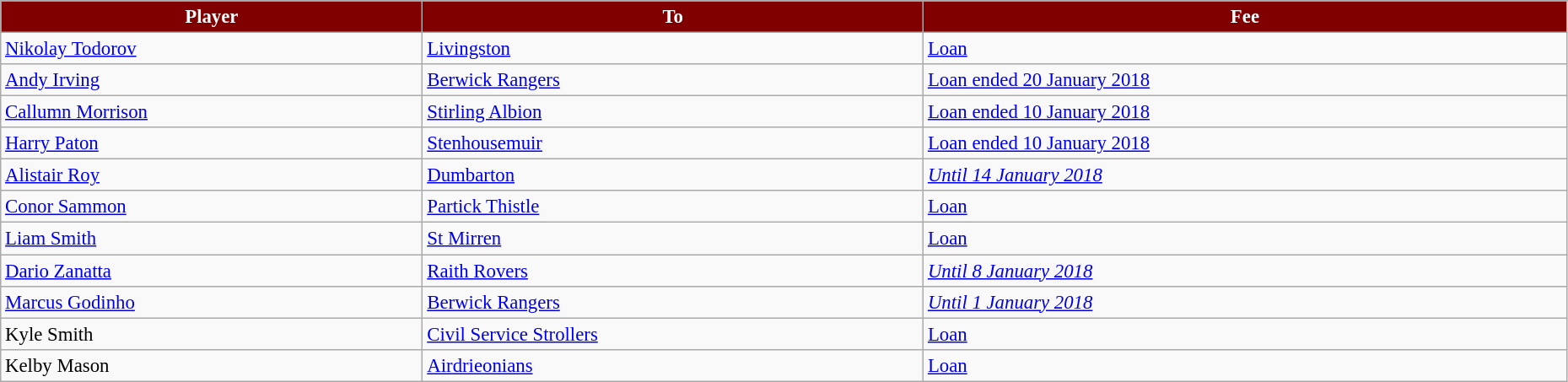<table class="wikitable" style="text-align:left; font-size:95%;width:98%;">
<tr>
</tr>
<tr>
<th style="background:maroon; color:white;">Player</th>
<th style="background:maroon; color:white;">To</th>
<th style="background:maroon; color:white;">Fee</th>
</tr>
<tr>
<td> <a href='#'>Nikolay Todorov</a></td>
<td> <a href='#'>Livingston</a></td>
<td><a href='#'>Loan</a></td>
</tr>
<tr>
<td> <a href='#'>Andy Irving</a></td>
<td> <a href='#'>Berwick Rangers</a></td>
<td><a href='#'>Loan ended 20 January 2018</a></td>
</tr>
<tr>
<td> <a href='#'>Callumn Morrison</a></td>
<td> <a href='#'>Stirling Albion</a></td>
<td><a href='#'>Loan ended 10 January 2018</a></td>
</tr>
<tr>
<td> <a href='#'>Harry Paton</a></td>
<td> <a href='#'>Stenhousemuir</a></td>
<td><a href='#'>Loan ended 10 January 2018</a></td>
</tr>
<tr>
<td> <a href='#'>Alistair Roy</a></td>
<td> <a href='#'>Dumbarton</a></td>
<td><a href='#'><em>Until 14 January 2018</em></a></td>
</tr>
<tr>
<td> <a href='#'>Conor Sammon</a></td>
<td> <a href='#'>Partick Thistle</a></td>
<td><a href='#'>Loan</a></td>
</tr>
<tr>
<td> <a href='#'>Liam Smith</a></td>
<td> <a href='#'>St Mirren</a></td>
<td><a href='#'>Loan</a></td>
</tr>
<tr>
<td> <a href='#'>Dario Zanatta</a></td>
<td> <a href='#'>Raith Rovers</a></td>
<td><a href='#'><em>Until 8 January 2018</em></a></td>
</tr>
<tr>
<td> <a href='#'>Marcus Godinho</a></td>
<td> <a href='#'>Berwick Rangers</a></td>
<td><a href='#'><em>Until 1 January 2018</em></a></td>
</tr>
<tr>
<td> Kyle Smith</td>
<td> <a href='#'>Civil Service Strollers</a></td>
<td><a href='#'>Loan</a></td>
</tr>
<tr>
<td> Kelby Mason</td>
<td> <a href='#'>Airdrieonians</a></td>
<td><a href='#'>Loan</a></td>
</tr>
</table>
